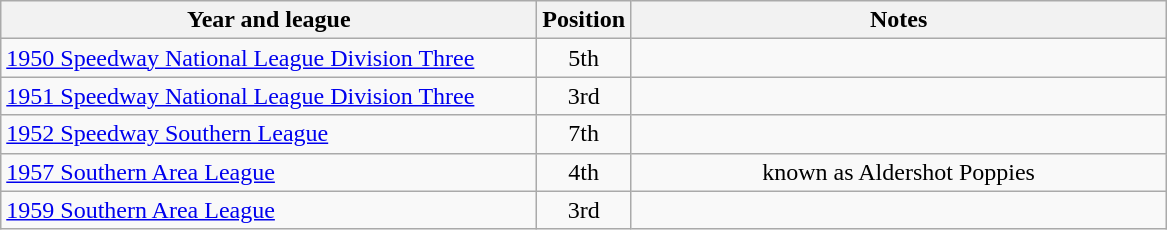<table class="wikitable">
<tr>
<th width=350>Year and league</th>
<th width=50>Position</th>
<th width=350>Notes</th>
</tr>
<tr align=center>
<td align="left"><a href='#'>1950 Speedway National League Division Three</a></td>
<td>5th</td>
<td></td>
</tr>
<tr align=center>
<td align="left"><a href='#'>1951 Speedway National League Division Three</a></td>
<td>3rd</td>
<td></td>
</tr>
<tr align=center>
<td align="left"><a href='#'>1952 Speedway Southern League</a></td>
<td>7th</td>
<td></td>
</tr>
<tr align=center>
<td align="left"><a href='#'>1957 Southern Area League</a></td>
<td>4th</td>
<td>known as Aldershot Poppies</td>
</tr>
<tr align=center>
<td align="left"><a href='#'>1959 Southern Area League</a></td>
<td>3rd</td>
<td></td>
</tr>
</table>
